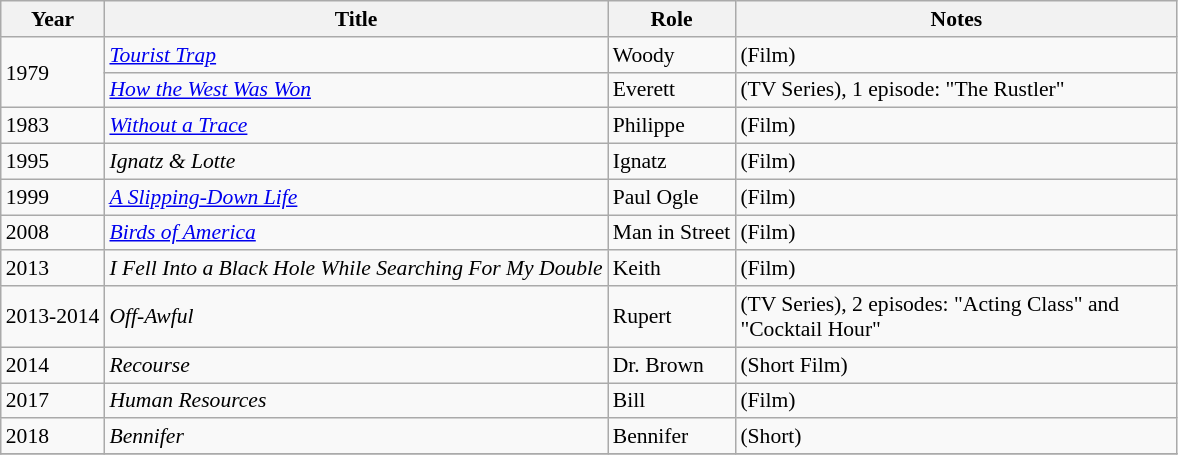<table class="wikitable" style="font-size: 90%;">
<tr>
<th>Year</th>
<th>Title</th>
<th>Role</th>
<th class="unsortable" style="width:20em;">Notes</th>
</tr>
<tr>
<td rowspan="2">1979</td>
<td><em><a href='#'>Tourist Trap</a></em></td>
<td>Woody</td>
<td>(Film)</td>
</tr>
<tr>
<td><em><a href='#'>How the West Was Won</a></em></td>
<td>Everett</td>
<td>(TV Series), 1 episode: "The Rustler"</td>
</tr>
<tr>
<td>1983</td>
<td><em><a href='#'>Without a Trace</a></em></td>
<td>Philippe</td>
<td>(Film)</td>
</tr>
<tr>
<td>1995</td>
<td><em>Ignatz & Lotte</em></td>
<td>Ignatz</td>
<td>(Film)</td>
</tr>
<tr>
<td>1999</td>
<td><em><a href='#'>A Slipping-Down Life</a></em></td>
<td>Paul Ogle</td>
<td>(Film)</td>
</tr>
<tr>
<td>2008</td>
<td><em><a href='#'>Birds of America</a></em></td>
<td>Man in Street</td>
<td>(Film)</td>
</tr>
<tr>
<td>2013</td>
<td><em>I Fell Into a Black Hole While Searching For My Double</em></td>
<td>Keith</td>
<td>(Film)</td>
</tr>
<tr>
<td>2013-2014</td>
<td><em>Off-Awful</em></td>
<td>Rupert</td>
<td>(TV Series), 2 episodes: "Acting Class" and "Cocktail Hour"</td>
</tr>
<tr>
<td>2014</td>
<td><em>Recourse</em></td>
<td>Dr. Brown</td>
<td>(Short Film)</td>
</tr>
<tr>
<td>2017</td>
<td><em>Human Resources</em></td>
<td>Bill</td>
<td>(Film)</td>
</tr>
<tr>
<td>2018</td>
<td><em>Bennifer</em></td>
<td>Bennifer</td>
<td>(Short)</td>
</tr>
<tr>
</tr>
</table>
